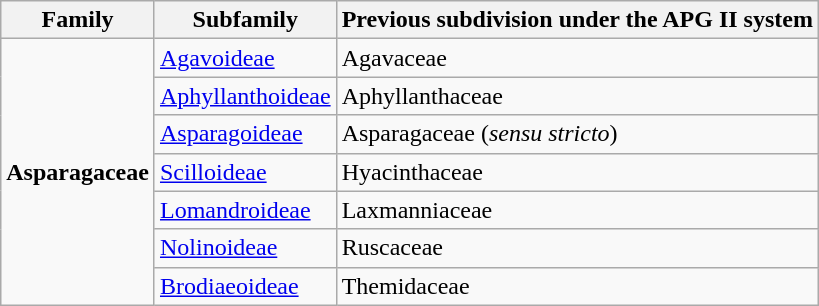<table class="wikitable">
<tr>
<th>Family</th>
<th>Subfamily</th>
<th>Previous subdivision under the APG II system</th>
</tr>
<tr>
<td rowspan="7"><strong>Asparagaceae</strong></td>
<td><a href='#'>Agavoideae</a></td>
<td>Agavaceae</td>
</tr>
<tr>
<td><a href='#'>Aphyllanthoideae</a></td>
<td>Aphyllanthaceae</td>
</tr>
<tr>
<td><a href='#'>Asparagoideae</a></td>
<td>Asparagaceae (<em>sensu stricto</em>)</td>
</tr>
<tr>
<td><a href='#'>Scilloideae</a></td>
<td>Hyacinthaceae</td>
</tr>
<tr>
<td><a href='#'>Lomandroideae</a></td>
<td>Laxmanniaceae</td>
</tr>
<tr>
<td><a href='#'>Nolinoideae</a></td>
<td>Ruscaceae</td>
</tr>
<tr>
<td><a href='#'>Brodiaeoideae</a></td>
<td>Themidaceae</td>
</tr>
</table>
